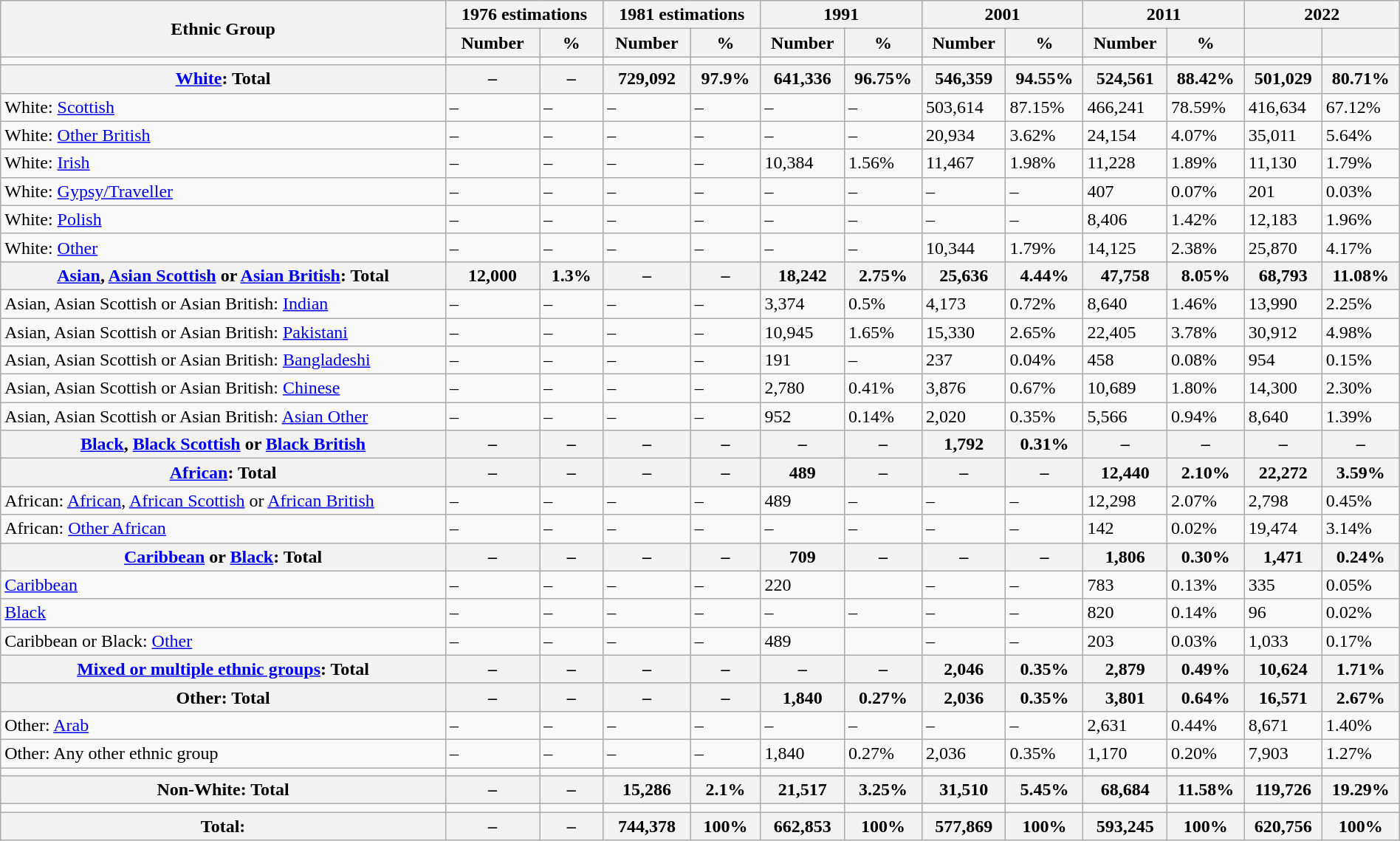<table class="wikitable collapsible collapsed" width="100%">
<tr>
<th rowspan="2">Ethnic Group</th>
<th colspan="2">1976 estimations</th>
<th colspan="2">1981 estimations</th>
<th colspan="2">1991</th>
<th colspan="2">2001</th>
<th colspan="2">2011</th>
<th colspan="2">2022</th>
</tr>
<tr>
<th>Number</th>
<th>%</th>
<th>Number</th>
<th>%</th>
<th>Number</th>
<th>%</th>
<th>Number</th>
<th>%</th>
<th>Number</th>
<th>%</th>
<th></th>
<th></th>
</tr>
<tr>
<td></td>
<td></td>
<td></td>
<td></td>
<td></td>
<td></td>
<td></td>
<td></td>
<td></td>
<td></td>
<td></td>
<td></td>
<td></td>
</tr>
<tr>
<th><a href='#'>White</a>: Total</th>
<th>–</th>
<th>–</th>
<th>729,092</th>
<th>97.9%</th>
<th>641,336</th>
<th>96.75%</th>
<th>546,359</th>
<th>94.55%</th>
<th>524,561</th>
<th>88.42%</th>
<th>501,029</th>
<th>80.71%</th>
</tr>
<tr>
<td style="text-align:left">White: <a href='#'>Scottish</a></td>
<td>–</td>
<td>–</td>
<td>–</td>
<td>–</td>
<td>–</td>
<td>–</td>
<td>503,614</td>
<td>87.15%</td>
<td>466,241</td>
<td>78.59%</td>
<td>416,634</td>
<td>67.12%</td>
</tr>
<tr>
<td style="text-align:left">White: <a href='#'>Other British</a></td>
<td>–</td>
<td>–</td>
<td>–</td>
<td>–</td>
<td>–</td>
<td>–</td>
<td>20,934</td>
<td>3.62%</td>
<td>24,154</td>
<td>4.07%</td>
<td>35,011</td>
<td>5.64%</td>
</tr>
<tr>
<td style="text-align:left">White: <a href='#'>Irish</a></td>
<td>–</td>
<td>–</td>
<td>–</td>
<td>–</td>
<td>10,384</td>
<td>1.56%</td>
<td>11,467</td>
<td>1.98%</td>
<td>11,228</td>
<td>1.89%</td>
<td>11,130</td>
<td>1.79%</td>
</tr>
<tr>
<td style="text-align:left">White: <a href='#'>Gypsy/Traveller</a></td>
<td>–</td>
<td>–</td>
<td>–</td>
<td>–</td>
<td>–</td>
<td>–</td>
<td>–</td>
<td>–</td>
<td>407</td>
<td>0.07%</td>
<td>201</td>
<td>0.03%</td>
</tr>
<tr>
<td style="text-align:left">White: <a href='#'>Polish</a></td>
<td>–</td>
<td>–</td>
<td>–</td>
<td>–</td>
<td>–</td>
<td>–</td>
<td>–</td>
<td>–</td>
<td>8,406</td>
<td>1.42%</td>
<td>12,183</td>
<td>1.96%</td>
</tr>
<tr>
<td style="text-align:left">White: <a href='#'>Other</a></td>
<td>–</td>
<td>–</td>
<td>–</td>
<td>–</td>
<td>–</td>
<td>–</td>
<td>10,344</td>
<td>1.79%</td>
<td>14,125</td>
<td>2.38%</td>
<td>25,870</td>
<td>4.17%</td>
</tr>
<tr>
<th><a href='#'>Asian</a>, <a href='#'>Asian Scottish</a> or <a href='#'>Asian British</a>: Total</th>
<th>12,000</th>
<th>1.3%</th>
<th>–</th>
<th>–</th>
<th>18,242</th>
<th>2.75%</th>
<th>25,636</th>
<th>4.44%</th>
<th>47,758</th>
<th>8.05%</th>
<th>68,793</th>
<th>11.08%</th>
</tr>
<tr>
<td style="text-align:left">Asian, Asian Scottish or Asian British: <a href='#'>Indian</a></td>
<td>–</td>
<td>–</td>
<td>–</td>
<td>–</td>
<td>3,374</td>
<td>0.5%</td>
<td>4,173</td>
<td>0.72%</td>
<td>8,640</td>
<td>1.46%</td>
<td>13,990</td>
<td>2.25%</td>
</tr>
<tr>
<td style="text-align:left">Asian, Asian Scottish or Asian British: <a href='#'>Pakistani</a></td>
<td>–</td>
<td>–</td>
<td>–</td>
<td>–</td>
<td>10,945</td>
<td>1.65%</td>
<td>15,330</td>
<td>2.65%</td>
<td>22,405</td>
<td>3.78%</td>
<td>30,912</td>
<td>4.98%</td>
</tr>
<tr>
<td style="text-align:left">Asian, Asian Scottish or Asian British: <a href='#'>Bangladeshi</a></td>
<td>–</td>
<td>–</td>
<td>–</td>
<td>–</td>
<td>191</td>
<td>–</td>
<td>237</td>
<td>0.04%</td>
<td>458</td>
<td>0.08%</td>
<td>954</td>
<td>0.15%</td>
</tr>
<tr>
<td style="text-align:left">Asian, Asian Scottish or Asian British: <a href='#'>Chinese</a></td>
<td>–</td>
<td>–</td>
<td>–</td>
<td>–</td>
<td>2,780</td>
<td>0.41%</td>
<td>3,876</td>
<td>0.67%</td>
<td>10,689</td>
<td>1.80%</td>
<td>14,300</td>
<td>2.30%</td>
</tr>
<tr>
<td style="text-align:left">Asian, Asian Scottish or Asian British: <a href='#'>Asian Other</a></td>
<td>–</td>
<td>–</td>
<td>–</td>
<td>–</td>
<td>952</td>
<td>0.14%</td>
<td>2,020</td>
<td>0.35%</td>
<td>5,566</td>
<td>0.94%</td>
<td>8,640</td>
<td>1.39%</td>
</tr>
<tr>
<th><a href='#'>Black</a>, <a href='#'>Black Scottish</a> or <a href='#'>Black British</a></th>
<th>–</th>
<th>–</th>
<th>–</th>
<th>–</th>
<th>–</th>
<th>–</th>
<th>1,792</th>
<th>0.31%</th>
<th>–</th>
<th>–</th>
<th>–</th>
<th>–</th>
</tr>
<tr>
<th><a href='#'>African</a>: Total</th>
<th>–</th>
<th>–</th>
<th>–</th>
<th>–</th>
<th>489</th>
<th>–</th>
<th>–</th>
<th>–</th>
<th>12,440</th>
<th>2.10%</th>
<th>22,272</th>
<th>3.59%</th>
</tr>
<tr>
<td style="text-align:left">African: <a href='#'>African</a>, <a href='#'>African Scottish</a> or <a href='#'>African British</a></td>
<td>–</td>
<td>–</td>
<td>–</td>
<td>–</td>
<td>489</td>
<td>–</td>
<td>–</td>
<td>–</td>
<td>12,298</td>
<td>2.07%</td>
<td>2,798</td>
<td>0.45%</td>
</tr>
<tr>
<td style="text-align:left">African: <a href='#'>Other African</a></td>
<td>–</td>
<td>–</td>
<td>–</td>
<td>–</td>
<td>–</td>
<td>–</td>
<td>–</td>
<td>–</td>
<td>142</td>
<td>0.02%</td>
<td>19,474</td>
<td>3.14%</td>
</tr>
<tr>
<th><a href='#'>Caribbean</a> or <a href='#'>Black</a>: Total</th>
<th>–</th>
<th>–</th>
<th>–</th>
<th>–</th>
<th>709</th>
<th>–</th>
<th>–</th>
<th>–</th>
<th>1,806</th>
<th>0.30%</th>
<th>1,471</th>
<th>0.24%</th>
</tr>
<tr>
<td style="text-align:left"><a href='#'>Caribbean</a></td>
<td>–</td>
<td>–</td>
<td>–</td>
<td>–</td>
<td>220</td>
<td></td>
<td>–</td>
<td>–</td>
<td>783</td>
<td>0.13%</td>
<td>335</td>
<td>0.05%</td>
</tr>
<tr>
<td style="text-align:left"><a href='#'>Black</a></td>
<td>–</td>
<td>–</td>
<td>–</td>
<td>–</td>
<td>–</td>
<td>–</td>
<td>–</td>
<td>–</td>
<td>820</td>
<td>0.14%</td>
<td>96</td>
<td>0.02%</td>
</tr>
<tr>
<td style="text-align:left">Caribbean or Black: <a href='#'>Other</a></td>
<td>–</td>
<td>–</td>
<td>–</td>
<td>–</td>
<td>489</td>
<td></td>
<td>–</td>
<td>–</td>
<td>203</td>
<td>0.03%</td>
<td>1,033</td>
<td>0.17%</td>
</tr>
<tr>
<th><a href='#'>Mixed or multiple ethnic groups</a>: Total</th>
<th>–</th>
<th>–</th>
<th>–</th>
<th>–</th>
<th>–</th>
<th>–</th>
<th>2,046</th>
<th>0.35%</th>
<th>2,879</th>
<th>0.49%</th>
<th>10,624</th>
<th>1.71%</th>
</tr>
<tr>
<th>Other: Total</th>
<th>–</th>
<th>–</th>
<th>–</th>
<th>–</th>
<th>1,840</th>
<th>0.27%</th>
<th>2,036</th>
<th>0.35%</th>
<th>3,801</th>
<th>0.64%</th>
<th>16,571</th>
<th>2.67%</th>
</tr>
<tr>
<td style="text-align:left">Other: <a href='#'>Arab</a></td>
<td>–</td>
<td>–</td>
<td>–</td>
<td>–</td>
<td>–</td>
<td>–</td>
<td>–</td>
<td>–</td>
<td>2,631</td>
<td>0.44%</td>
<td>8,671</td>
<td>1.40%</td>
</tr>
<tr>
<td style="text-align:left">Other: Any other ethnic group</td>
<td>–</td>
<td>–</td>
<td>–</td>
<td>–</td>
<td>1,840</td>
<td>0.27%</td>
<td>2,036</td>
<td>0.35%</td>
<td>1,170</td>
<td>0.20%</td>
<td>7,903</td>
<td>1.27%</td>
</tr>
<tr>
<td></td>
<td></td>
<td></td>
<td></td>
<td></td>
<td></td>
<td></td>
<td></td>
<td></td>
<td></td>
<td></td>
<td></td>
<td></td>
</tr>
<tr>
<th>Non-White: Total</th>
<th>–</th>
<th>–</th>
<th>15,286</th>
<th>2.1%</th>
<th>21,517</th>
<th>3.25%</th>
<th>31,510</th>
<th>5.45%</th>
<th>68,684</th>
<th>11.58%</th>
<th>119,726</th>
<th>19.29%</th>
</tr>
<tr>
<td></td>
<td></td>
<td></td>
<td></td>
<td></td>
<td></td>
<td></td>
<td></td>
<td></td>
<td></td>
<td></td>
<td></td>
<td></td>
</tr>
<tr>
<th>Total:</th>
<th>–</th>
<th>–</th>
<th>744,378</th>
<th>100%</th>
<th>662,853</th>
<th>100%</th>
<th>577,869</th>
<th>100%</th>
<th>593,245</th>
<th>100%</th>
<th>620,756</th>
<th>100%</th>
</tr>
</table>
